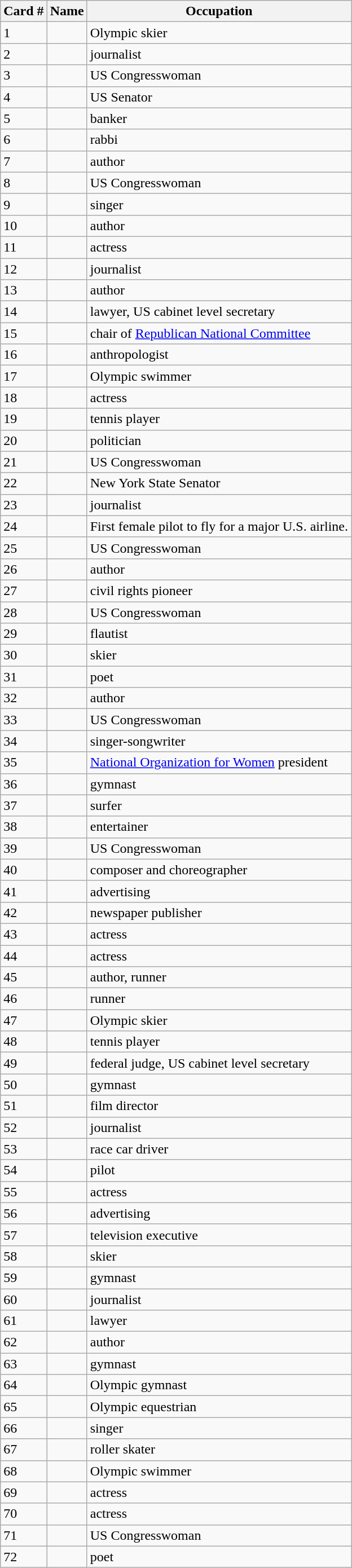<table class="wikitable sortable">
<tr>
<th>Card #</th>
<th>Name</th>
<th>Occupation</th>
</tr>
<tr>
<td>1</td>
<td></td>
<td>Olympic skier</td>
</tr>
<tr>
<td>2</td>
<td></td>
<td>journalist</td>
</tr>
<tr>
<td>3</td>
<td></td>
<td>US Congresswoman</td>
</tr>
<tr>
<td>4</td>
<td></td>
<td>US Senator</td>
</tr>
<tr>
<td>5</td>
<td></td>
<td>banker</td>
</tr>
<tr>
<td>6</td>
<td></td>
<td>rabbi</td>
</tr>
<tr>
<td>7</td>
<td></td>
<td>author</td>
</tr>
<tr>
<td>8</td>
<td></td>
<td>US Congresswoman</td>
</tr>
<tr>
<td>9</td>
<td></td>
<td>singer</td>
</tr>
<tr>
<td>10</td>
<td></td>
<td>author</td>
</tr>
<tr>
<td>11</td>
<td></td>
<td>actress</td>
</tr>
<tr>
<td>12</td>
<td></td>
<td>journalist</td>
</tr>
<tr>
<td>13</td>
<td></td>
<td>author</td>
</tr>
<tr>
<td>14</td>
<td></td>
<td>lawyer, US cabinet level secretary</td>
</tr>
<tr>
<td>15</td>
<td></td>
<td>chair of <a href='#'>Republican National Committee</a></td>
</tr>
<tr>
<td>16</td>
<td></td>
<td>anthropologist</td>
</tr>
<tr>
<td>17</td>
<td></td>
<td>Olympic swimmer</td>
</tr>
<tr>
<td>18</td>
<td></td>
<td>actress</td>
</tr>
<tr>
<td>19</td>
<td></td>
<td>tennis player</td>
</tr>
<tr>
<td>20</td>
<td></td>
<td>politician</td>
</tr>
<tr>
<td>21</td>
<td></td>
<td>US Congresswoman</td>
</tr>
<tr>
<td>22</td>
<td></td>
<td>New York State Senator</td>
</tr>
<tr>
<td>23</td>
<td></td>
<td>journalist</td>
</tr>
<tr>
<td>24</td>
<td></td>
<td>First female pilot to fly for a major U.S. airline.</td>
</tr>
<tr>
<td>25</td>
<td></td>
<td>US Congresswoman</td>
</tr>
<tr>
<td>26</td>
<td></td>
<td>author</td>
</tr>
<tr>
<td>27</td>
<td></td>
<td>civil rights pioneer</td>
</tr>
<tr>
<td>28</td>
<td></td>
<td>US Congresswoman</td>
</tr>
<tr>
<td>29</td>
<td></td>
<td>flautist</td>
</tr>
<tr>
<td>30</td>
<td></td>
<td>skier</td>
</tr>
<tr>
<td>31</td>
<td></td>
<td>poet</td>
</tr>
<tr>
<td>32</td>
<td></td>
<td>author</td>
</tr>
<tr>
<td>33</td>
<td></td>
<td>US Congresswoman</td>
</tr>
<tr>
<td>34</td>
<td></td>
<td>singer-songwriter</td>
</tr>
<tr>
<td>35</td>
<td></td>
<td><a href='#'>National Organization for Women</a> president</td>
</tr>
<tr>
<td>36</td>
<td></td>
<td>gymnast</td>
</tr>
<tr>
<td>37</td>
<td></td>
<td>surfer</td>
</tr>
<tr>
<td>38</td>
<td></td>
<td>entertainer</td>
</tr>
<tr>
<td>39</td>
<td></td>
<td>US Congresswoman</td>
</tr>
<tr>
<td>40</td>
<td></td>
<td>composer and choreographer</td>
</tr>
<tr>
<td>41</td>
<td></td>
<td>advertising</td>
</tr>
<tr>
<td>42</td>
<td></td>
<td>newspaper publisher</td>
</tr>
<tr>
<td>43</td>
<td></td>
<td>actress</td>
</tr>
<tr>
<td>44</td>
<td></td>
<td>actress</td>
</tr>
<tr>
<td>45</td>
<td></td>
<td>author, runner</td>
</tr>
<tr>
<td>46</td>
<td></td>
<td>runner</td>
</tr>
<tr>
<td>47</td>
<td></td>
<td>Olympic skier</td>
</tr>
<tr>
<td>48</td>
<td></td>
<td>tennis player</td>
</tr>
<tr>
<td>49</td>
<td></td>
<td>federal judge, US cabinet level secretary</td>
</tr>
<tr>
<td>50</td>
<td></td>
<td>gymnast</td>
</tr>
<tr>
<td>51</td>
<td></td>
<td>film director</td>
</tr>
<tr>
<td>52</td>
<td></td>
<td>journalist</td>
</tr>
<tr>
<td>53</td>
<td></td>
<td>race car driver</td>
</tr>
<tr>
<td>54</td>
<td></td>
<td>pilot</td>
</tr>
<tr>
<td>55</td>
<td></td>
<td>actress</td>
</tr>
<tr>
<td>56</td>
<td></td>
<td>advertising</td>
</tr>
<tr>
<td>57</td>
<td></td>
<td>television executive</td>
</tr>
<tr>
<td>58</td>
<td></td>
<td>skier</td>
</tr>
<tr>
<td>59</td>
<td></td>
<td>gymnast</td>
</tr>
<tr>
<td>60</td>
<td></td>
<td>journalist</td>
</tr>
<tr>
<td>61</td>
<td></td>
<td>lawyer</td>
</tr>
<tr>
<td>62</td>
<td></td>
<td>author</td>
</tr>
<tr>
<td>63</td>
<td></td>
<td>gymnast</td>
</tr>
<tr>
<td>64</td>
<td></td>
<td>Olympic gymnast</td>
</tr>
<tr>
<td>65</td>
<td></td>
<td>Olympic equestrian</td>
</tr>
<tr>
<td>66</td>
<td></td>
<td>singer</td>
</tr>
<tr>
<td>67</td>
<td></td>
<td>roller skater</td>
</tr>
<tr>
<td>68</td>
<td></td>
<td>Olympic swimmer</td>
</tr>
<tr>
<td>69</td>
<td></td>
<td>actress</td>
</tr>
<tr>
<td>70</td>
<td></td>
<td>actress</td>
</tr>
<tr>
<td>71</td>
<td></td>
<td>US Congresswoman</td>
</tr>
<tr>
<td>72</td>
<td></td>
<td>poet</td>
</tr>
</table>
